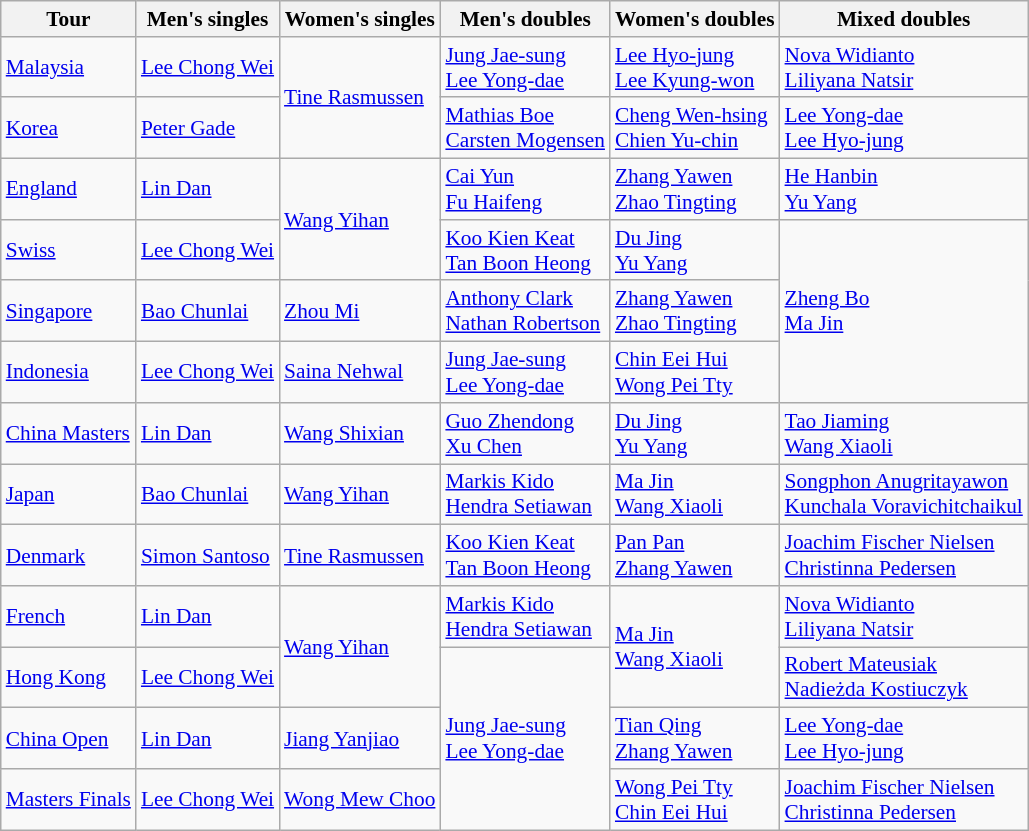<table class=wikitable style="font-size:89%">
<tr>
<th>Tour</th>
<th>Men's singles</th>
<th>Women's singles</th>
<th>Men's doubles</th>
<th>Women's doubles</th>
<th>Mixed doubles</th>
</tr>
<tr>
<td> <a href='#'>Malaysia</a></td>
<td> <a href='#'>Lee Chong Wei</a></td>
<td rowspan="2"> <a href='#'>Tine Rasmussen</a></td>
<td> <a href='#'>Jung Jae-sung</a> <br> <a href='#'>Lee Yong-dae</a></td>
<td> <a href='#'>Lee Hyo-jung</a> <br> <a href='#'>Lee Kyung-won</a></td>
<td> <a href='#'>Nova Widianto</a> <br> <a href='#'>Liliyana Natsir</a></td>
</tr>
<tr>
<td> <a href='#'>Korea</a></td>
<td> <a href='#'>Peter Gade</a></td>
<td> <a href='#'>Mathias Boe</a> <br> <a href='#'>Carsten Mogensen</a></td>
<td> <a href='#'>Cheng Wen-hsing</a> <br> <a href='#'>Chien Yu-chin</a></td>
<td> <a href='#'>Lee Yong-dae</a> <br> <a href='#'>Lee Hyo-jung</a></td>
</tr>
<tr>
<td> <a href='#'>England</a></td>
<td> <a href='#'>Lin Dan</a></td>
<td rowspan="2"> <a href='#'>Wang Yihan</a></td>
<td> <a href='#'>Cai Yun</a> <br> <a href='#'>Fu Haifeng</a></td>
<td> <a href='#'>Zhang Yawen</a> <br> <a href='#'>Zhao Tingting</a></td>
<td> <a href='#'>He Hanbin</a> <br> <a href='#'>Yu Yang</a></td>
</tr>
<tr>
<td> <a href='#'>Swiss</a></td>
<td> <a href='#'>Lee Chong Wei</a></td>
<td> <a href='#'>Koo Kien Keat</a> <br> <a href='#'>Tan Boon Heong</a></td>
<td> <a href='#'>Du Jing</a> <br> <a href='#'>Yu Yang</a></td>
<td rowspan="3"> <a href='#'>Zheng Bo</a> <br> <a href='#'>Ma Jin</a></td>
</tr>
<tr>
<td> <a href='#'>Singapore</a></td>
<td> <a href='#'>Bao Chunlai</a></td>
<td> <a href='#'>Zhou Mi</a></td>
<td> <a href='#'>Anthony Clark</a> <br> <a href='#'>Nathan Robertson</a></td>
<td> <a href='#'>Zhang Yawen</a> <br> <a href='#'>Zhao Tingting</a></td>
</tr>
<tr>
<td> <a href='#'>Indonesia</a></td>
<td> <a href='#'>Lee Chong Wei</a></td>
<td> <a href='#'>Saina Nehwal</a></td>
<td> <a href='#'>Jung Jae-sung</a> <br> <a href='#'>Lee Yong-dae</a></td>
<td> <a href='#'>Chin Eei Hui</a> <br> <a href='#'>Wong Pei Tty</a></td>
</tr>
<tr>
<td> <a href='#'>China Masters</a></td>
<td> <a href='#'>Lin Dan</a></td>
<td> <a href='#'>Wang Shixian</a></td>
<td> <a href='#'>Guo Zhendong</a> <br> <a href='#'>Xu Chen</a></td>
<td> <a href='#'>Du Jing</a> <br> <a href='#'>Yu Yang</a></td>
<td> <a href='#'>Tao Jiaming</a> <br> <a href='#'>Wang Xiaoli</a></td>
</tr>
<tr>
<td> <a href='#'>Japan</a></td>
<td> <a href='#'>Bao Chunlai</a></td>
<td> <a href='#'>Wang Yihan</a></td>
<td> <a href='#'>Markis Kido</a> <br> <a href='#'>Hendra Setiawan</a></td>
<td> <a href='#'>Ma Jin</a> <br> <a href='#'>Wang Xiaoli</a></td>
<td> <a href='#'>Songphon Anugritayawon</a> <br> <a href='#'>Kunchala Voravichitchaikul</a></td>
</tr>
<tr>
<td> <a href='#'>Denmark</a></td>
<td> <a href='#'>Simon Santoso</a></td>
<td> <a href='#'>Tine Rasmussen</a></td>
<td> <a href='#'>Koo Kien Keat</a> <br> <a href='#'>Tan Boon Heong</a></td>
<td> <a href='#'>Pan Pan</a><br> <a href='#'>Zhang Yawen</a></td>
<td> <a href='#'>Joachim Fischer Nielsen</a><br> <a href='#'>Christinna Pedersen</a></td>
</tr>
<tr>
<td> <a href='#'>French</a></td>
<td> <a href='#'>Lin Dan</a></td>
<td rowspan="2"> <a href='#'>Wang Yihan</a></td>
<td> <a href='#'>Markis Kido</a> <br> <a href='#'>Hendra Setiawan</a></td>
<td rowspan="2"> <a href='#'>Ma Jin</a> <br> <a href='#'>Wang Xiaoli</a></td>
<td> <a href='#'>Nova Widianto</a> <br> <a href='#'>Liliyana Natsir</a></td>
</tr>
<tr>
<td> <a href='#'>Hong Kong</a></td>
<td> <a href='#'>Lee Chong Wei</a></td>
<td rowspan="3"> <a href='#'>Jung Jae-sung</a> <br> <a href='#'>Lee Yong-dae</a></td>
<td> <a href='#'>Robert Mateusiak</a> <br> <a href='#'>Nadieżda Kostiuczyk</a></td>
</tr>
<tr>
<td> <a href='#'>China Open</a></td>
<td> <a href='#'>Lin Dan</a></td>
<td> <a href='#'>Jiang Yanjiao</a></td>
<td> <a href='#'>Tian Qing</a> <br> <a href='#'>Zhang Yawen</a></td>
<td> <a href='#'>Lee Yong-dae</a> <br> <a href='#'>Lee Hyo-jung</a></td>
</tr>
<tr>
<td> <a href='#'>Masters Finals</a></td>
<td> <a href='#'>Lee Chong Wei</a></td>
<td> <a href='#'>Wong Mew Choo</a></td>
<td> <a href='#'>Wong Pei Tty</a> <br> <a href='#'>Chin Eei Hui</a></td>
<td> <a href='#'>Joachim Fischer Nielsen</a><br> <a href='#'>Christinna Pedersen</a></td>
</tr>
</table>
